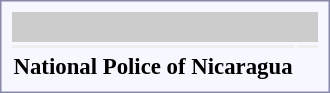<table style="border:1px solid #8888aa; background-color:#f7f8ff; padding:5px; font-size:95%; margin: 0px 12px 12px 0px;">
<tr style="background-color:#CCCCCC;">
<th colspan=37> </th>
</tr>
<tr style="background:#efefef;">
<th></th>
<th colspan=4></th>
</tr>
<tr style="text-align:center;">
<td rowspan=2> <strong>National Police of Nicaragua</strong></td>
<td></td>
<td></td>
<td></td>
<td></td>
</tr>
<tr style="text-align:center;">
<td></td>
<td></td>
<td></td>
<td></td>
</tr>
</table>
